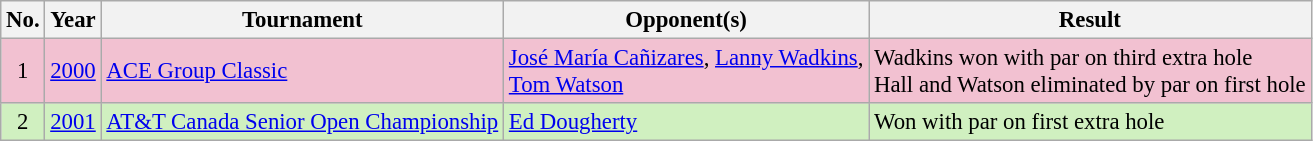<table class="wikitable" style="font-size:95%;">
<tr>
<th>No.</th>
<th>Year</th>
<th>Tournament</th>
<th>Opponent(s)</th>
<th>Result</th>
</tr>
<tr style="background:#F2C1D1;">
<td align=center>1</td>
<td><a href='#'>2000</a></td>
<td><a href='#'>ACE Group Classic</a></td>
<td> <a href='#'>José María Cañizares</a>,  <a href='#'>Lanny Wadkins</a>,<br> <a href='#'>Tom Watson</a></td>
<td>Wadkins won with par on third extra hole<br>Hall and Watson eliminated by par on first hole</td>
</tr>
<tr style="background:#D0F0C0;">
<td align=center>2</td>
<td><a href='#'>2001</a></td>
<td><a href='#'>AT&T Canada Senior Open Championship</a></td>
<td> <a href='#'>Ed Dougherty</a></td>
<td>Won with par on first extra hole</td>
</tr>
</table>
